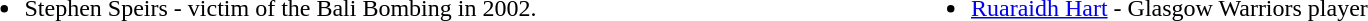<table style="width:100%;">
<tr>
<td style="vertical-align:top; width:25%;"><br><ul><li> Stephen Speirs - victim of the Bali Bombing in 2002.</li></ul></td>
<td style="vertical-align:top; width:25%;"><br><ul><li> <a href='#'>Ruaraidh Hart</a> - Glasgow Warriors player</li></ul></td>
</tr>
</table>
